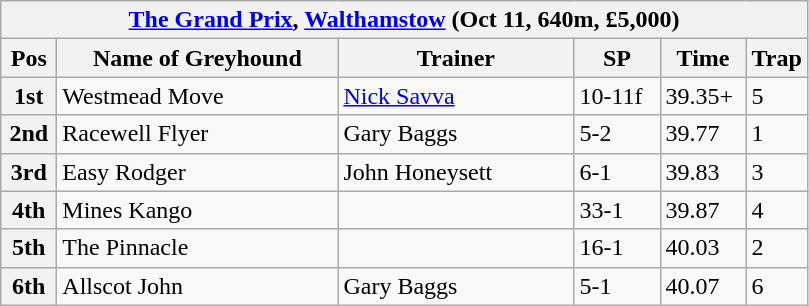<table class="wikitable">
<tr>
<th colspan="6"><a href='#'>The Grand Prix</a>, <a href='#'>Walthamstow</a> (Oct 11, 640m, £5,000)</th>
</tr>
<tr>
<th width=30>Pos</th>
<th width=180>Name of Greyhound</th>
<th width=150>Trainer</th>
<th width=50>SP</th>
<th width=50>Time</th>
<th width=30>Trap</th>
</tr>
<tr>
<th>1st</th>
<td>Westmead Move</td>
<td><a href='#'>Nick Savva</a></td>
<td>10-11f</td>
<td>39.35+</td>
<td>5</td>
</tr>
<tr>
<th>2nd</th>
<td>Racewell Flyer</td>
<td>Gary Baggs</td>
<td>5-2</td>
<td>39.77</td>
<td>1</td>
</tr>
<tr>
<th>3rd</th>
<td>Easy Rodger</td>
<td>John Honeysett</td>
<td>6-1</td>
<td>39.83</td>
<td>3</td>
</tr>
<tr>
<th>4th</th>
<td>Mines Kango</td>
<td></td>
<td>33-1</td>
<td>39.87</td>
<td>4</td>
</tr>
<tr>
<th>5th</th>
<td>The Pinnacle</td>
<td></td>
<td>16-1</td>
<td>40.03</td>
<td>2</td>
</tr>
<tr>
<th>6th</th>
<td>Allscot John</td>
<td>Gary Baggs</td>
<td>5-1</td>
<td>40.07</td>
<td>6</td>
</tr>
</table>
